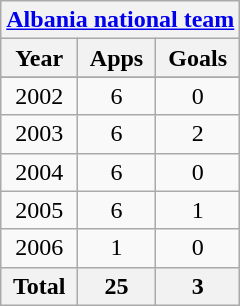<table class="wikitable" style="text-align:center">
<tr>
<th colspan="3"><a href='#'>Albania national team</a></th>
</tr>
<tr>
<th>Year</th>
<th>Apps</th>
<th>Goals</th>
</tr>
<tr>
</tr>
<tr>
<td>2002</td>
<td>6</td>
<td>0</td>
</tr>
<tr>
<td>2003</td>
<td>6</td>
<td>2</td>
</tr>
<tr>
<td>2004</td>
<td>6</td>
<td>0</td>
</tr>
<tr>
<td>2005</td>
<td>6</td>
<td>1</td>
</tr>
<tr>
<td>2006</td>
<td>1</td>
<td>0</td>
</tr>
<tr>
<th>Total</th>
<th>25</th>
<th>3</th>
</tr>
</table>
